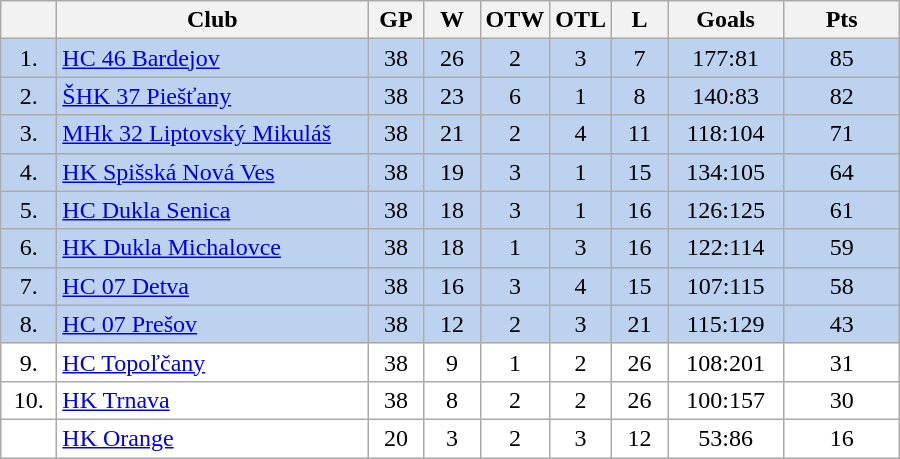<table class="wikitable">
<tr>
<th width="30"></th>
<th width="200">Club</th>
<th width="30">GP</th>
<th width="30">W</th>
<th width="30">OTW</th>
<th width="30">OTL</th>
<th width="30">L</th>
<th width="70">Goals</th>
<th width="70">Pts</th>
</tr>
<tr bgcolor="#BCD2EE" align="center">
<td>1.</td>
<td align="left"><a href='#'>HC 46 Bardejov</a></td>
<td>38</td>
<td>26</td>
<td>2</td>
<td>3</td>
<td>7</td>
<td>177:81</td>
<td>85</td>
</tr>
<tr bgcolor="#BCD2EE" align="center">
<td>2.</td>
<td align="left"><a href='#'>ŠHK 37 Piešťany</a></td>
<td>38</td>
<td>23</td>
<td>6</td>
<td>1</td>
<td>8</td>
<td>140:83</td>
<td>82</td>
</tr>
<tr bgcolor="#BCD2EE" align="center">
<td>3.</td>
<td align="left"><a href='#'>MHk 32 Liptovský Mikuláš</a></td>
<td>38</td>
<td>21</td>
<td>2</td>
<td>4</td>
<td>11</td>
<td>118:104</td>
<td>71</td>
</tr>
<tr bgcolor="#BCD2EE" align="center">
<td>4.</td>
<td align="left"><a href='#'>HK Spišská Nová Ves</a></td>
<td>38</td>
<td>19</td>
<td>3</td>
<td>1</td>
<td>15</td>
<td>134:105</td>
<td>64</td>
</tr>
<tr bgcolor="#BCD2EE" align="center">
<td>5.</td>
<td align="left"><a href='#'>HC Dukla Senica</a></td>
<td>38</td>
<td>18</td>
<td>3</td>
<td>1</td>
<td>16</td>
<td>126:125</td>
<td>61</td>
</tr>
<tr bgcolor="#BCD2EE" align="center">
<td>6.</td>
<td align="left"><a href='#'>HK Dukla Michalovce</a></td>
<td>38</td>
<td>18</td>
<td>1</td>
<td>3</td>
<td>16</td>
<td>122:114</td>
<td>59</td>
</tr>
<tr bgcolor="#BCD2EE" align="center">
<td>7.</td>
<td align="left"><a href='#'>HC 07 Detva</a></td>
<td>38</td>
<td>16</td>
<td>3</td>
<td>4</td>
<td>15</td>
<td>107:115</td>
<td>58</td>
</tr>
<tr bgcolor="#BCD2EE" align="center">
<td>8.</td>
<td align="left"><a href='#'>HC 07 Prešov</a></td>
<td>38</td>
<td>12</td>
<td>2</td>
<td>3</td>
<td>21</td>
<td>115:129</td>
<td>43</td>
</tr>
<tr bgcolor="#FFFFFF" align="center">
<td>9.</td>
<td align="left"><a href='#'>HC Topoľčany</a></td>
<td>38</td>
<td>9</td>
<td>1</td>
<td>2</td>
<td>26</td>
<td>108:201</td>
<td>31</td>
</tr>
<tr bgcolor="#FFFFFF" align="center">
<td>10.</td>
<td align="left"><a href='#'>HK Trnava</a></td>
<td>38</td>
<td>8</td>
<td>2</td>
<td>2</td>
<td>26</td>
<td>100:157</td>
<td>30</td>
</tr>
<tr bgcolor="#FFFFFF" align="center">
<td></td>
<td align="left"><a href='#'>HK Orange</a></td>
<td>20</td>
<td>3</td>
<td>2</td>
<td>3</td>
<td>12</td>
<td>53:86</td>
<td>16</td>
</tr>
</table>
